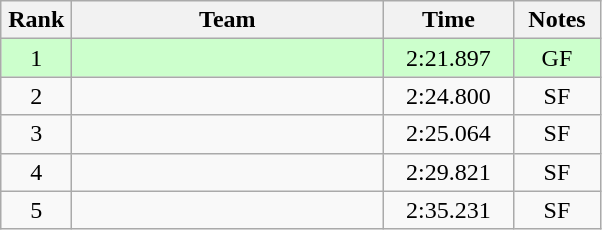<table class=wikitable style="text-align:center">
<tr>
<th width=40>Rank</th>
<th width=200>Team</th>
<th width=80>Time</th>
<th width=50>Notes</th>
</tr>
<tr bgcolor="#ccffcc">
<td>1</td>
<td align=left></td>
<td>2:21.897</td>
<td>GF</td>
</tr>
<tr>
<td>2</td>
<td align=left></td>
<td>2:24.800</td>
<td>SF</td>
</tr>
<tr>
<td>3</td>
<td align=left></td>
<td>2:25.064</td>
<td>SF</td>
</tr>
<tr>
<td>4</td>
<td align=left></td>
<td>2:29.821</td>
<td>SF</td>
</tr>
<tr>
<td>5</td>
<td align=left></td>
<td>2:35.231</td>
<td>SF</td>
</tr>
</table>
